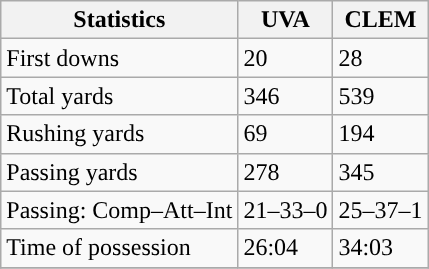<table class="wikitable" style="float: left;">
<tr>
<th>Statistics</th>
<th>UVA</th>
<th>CLEM</th>
</tr>
<tr>
<td>First downs</td>
<td>20</td>
<td>28</td>
</tr>
<tr>
<td>Total yards</td>
<td>346</td>
<td>539</td>
</tr>
<tr>
<td>Rushing yards</td>
<td>69</td>
<td>194</td>
</tr>
<tr>
<td>Passing yards</td>
<td>278</td>
<td>345</td>
</tr>
<tr>
<td>Passing: Comp–Att–Int</td>
<td>21–33–0</td>
<td>25–37–1</td>
</tr>
<tr>
<td>Time of possession</td>
<td>26:04</td>
<td>34:03</td>
</tr>
<tr>
</tr>
</table>
